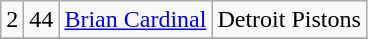<table class="wikitable" width="00%">
<tr align="center" bgcolor="">
<td>2</td>
<td>44</td>
<td><a href='#'>Brian Cardinal</a></td>
<td>Detroit Pistons</td>
</tr>
<tr align="center" bgcolor="">
</tr>
</table>
